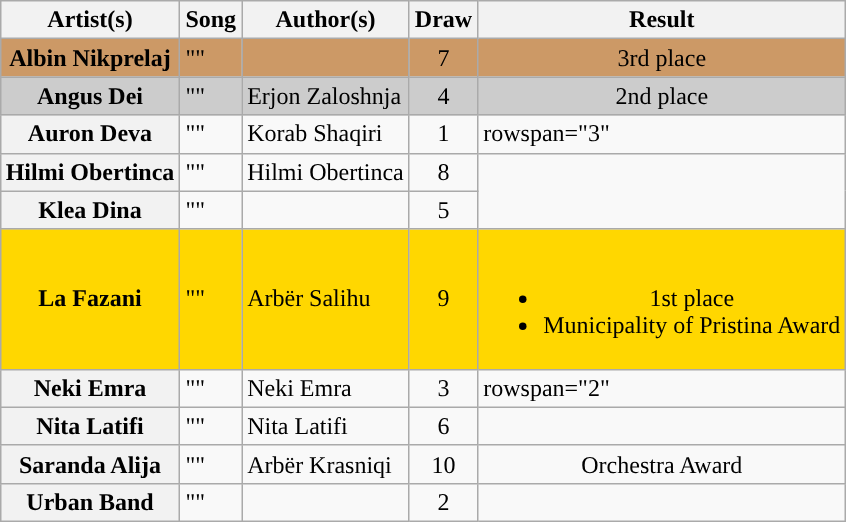<table class="wikitable sortable plainrowheaders" style="margin: 1em auto 1em auto; text-align:left;">
<tr>
<th scope="col">Artist(s)</th>
<th scope="col">Song</th>
<th scope="col" class="unsortable">Author(s)</th>
<th scope="col">Draw</th>
<th scope="col">Result</th>
</tr>
<tr style="background-color:#C96;">
<th scope="row" style="background-color:#C96;">Albin Nikprelaj</th>
<td>""</td>
<td></td>
<td style="text-align:center">7</td>
<td style="text-align:center">3rd place</td>
</tr>
<tr style="background-color:#CCC;">
<th scope="row" style="background-color:#CCC;">Angus Dei</th>
<td>""</td>
<td>Erjon Zaloshnja</td>
<td style="text-align:center">4</td>
<td style="text-align:center">2nd place</td>
</tr>
<tr>
<th scope="row">Auron Deva</th>
<td>""</td>
<td>Korab Shaqiri</td>
<td style="text-align:center">1</td>
<td>rowspan="3" </td>
</tr>
<tr>
<th scope="row">Hilmi Obertinca</th>
<td>""</td>
<td>Hilmi Obertinca</td>
<td style="text-align:center">8</td>
</tr>
<tr>
<th scope="row">Klea Dina</th>
<td>""</td>
<td></td>
<td style="text-align:center">5</td>
</tr>
<tr style="background-color:#FFD700;">
<th scope="row" style="background-color:#FFD700;">La Fazani</th>
<td>""</td>
<td>Arbër Salihu</td>
<td style="text-align:center">9</td>
<td style="text-align:center"><br><ul><li>1st place</li><li>Municipality of Pristina Award</li></ul></td>
</tr>
<tr>
<th scope="row">Neki Emra</th>
<td>""</td>
<td>Neki Emra</td>
<td style="text-align:center">3</td>
<td>rowspan="2" </td>
</tr>
<tr>
<th scope="row">Nita Latifi</th>
<td>""</td>
<td>Nita Latifi</td>
<td style="text-align:center">6</td>
</tr>
<tr>
<th scope="row">Saranda Alija</th>
<td>""</td>
<td>Arbër Krasniqi</td>
<td style="text-align:center">10</td>
<td style="text-align:center">Orchestra Award</td>
</tr>
<tr>
<th scope="row">Urban Band</th>
<td>""</td>
<td></td>
<td style="text-align:center">2</td>
<td></td>
</tr>
</table>
